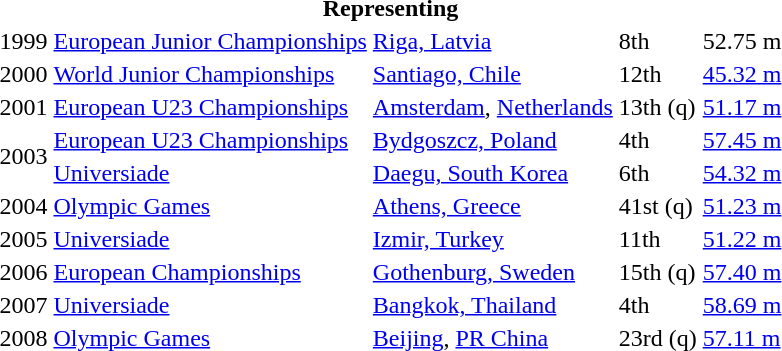<table>
<tr>
<th colspan="5">Representing </th>
</tr>
<tr>
<td>1999</td>
<td><a href='#'>European Junior Championships</a></td>
<td><a href='#'>Riga, Latvia</a></td>
<td>8th</td>
<td>52.75 m</td>
</tr>
<tr>
<td>2000</td>
<td><a href='#'>World Junior Championships</a></td>
<td><a href='#'>Santiago, Chile</a></td>
<td>12th</td>
<td><a href='#'>45.32 m</a></td>
</tr>
<tr>
<td>2001</td>
<td><a href='#'>European U23 Championships</a></td>
<td><a href='#'>Amsterdam</a>, <a href='#'>Netherlands</a></td>
<td>13th (q)</td>
<td><a href='#'>51.17 m</a></td>
</tr>
<tr>
<td rowspan=2>2003</td>
<td><a href='#'>European U23 Championships</a></td>
<td><a href='#'>Bydgoszcz, Poland</a></td>
<td>4th</td>
<td><a href='#'>57.45 m</a></td>
</tr>
<tr>
<td><a href='#'>Universiade</a></td>
<td><a href='#'>Daegu, South Korea</a></td>
<td>6th</td>
<td><a href='#'>54.32 m</a></td>
</tr>
<tr>
<td>2004</td>
<td><a href='#'>Olympic Games</a></td>
<td><a href='#'>Athens, Greece</a></td>
<td>41st (q)</td>
<td><a href='#'>51.23 m</a></td>
</tr>
<tr>
<td>2005</td>
<td><a href='#'>Universiade</a></td>
<td><a href='#'>Izmir, Turkey</a></td>
<td>11th</td>
<td><a href='#'>51.22 m</a></td>
</tr>
<tr>
<td>2006</td>
<td><a href='#'>European Championships</a></td>
<td><a href='#'>Gothenburg, Sweden</a></td>
<td>15th (q)</td>
<td><a href='#'>57.40 m</a></td>
</tr>
<tr>
<td>2007</td>
<td><a href='#'>Universiade</a></td>
<td><a href='#'>Bangkok, Thailand</a></td>
<td>4th</td>
<td><a href='#'>58.69 m</a></td>
</tr>
<tr>
<td>2008</td>
<td><a href='#'>Olympic Games</a></td>
<td><a href='#'>Beijing</a>, <a href='#'>PR China</a></td>
<td>23rd (q)</td>
<td><a href='#'>57.11 m</a></td>
</tr>
</table>
